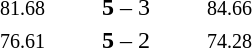<table style="text-align:center">
<tr>
<th width=223></th>
<th width=100></th>
<th width=223></th>
</tr>
<tr>
<td align=right><small><span>81.68</span></small> <strong></strong></td>
<td><strong>5</strong> – 3</td>
<td align=left> <small><span>84.66</span></small></td>
</tr>
<tr>
<td align=right><small><span>76.61</span></small> <strong></strong></td>
<td><strong>5</strong> – 2</td>
<td align=left> <small><span>74.28</span></small></td>
</tr>
</table>
